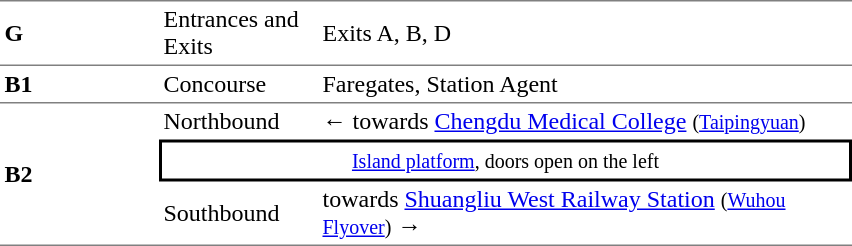<table cellspacing=0 cellpadding=3>
<tr>
<td style="border-top:solid 1px gray;border-bottom:solid 1px gray;" width=100><strong>G</strong></td>
<td style="border-top:solid 1px gray;border-bottom:solid 1px gray;" width=100>Entrances and Exits</td>
<td style="border-top:solid 1px gray;border-bottom:solid 1px gray;" width=350>Exits A, B, D</td>
</tr>
<tr>
<td style="border-bottom:solid 1px gray;"><strong>B1</strong></td>
<td style="border-bottom:solid 1px gray;">Concourse</td>
<td style="border-bottom:solid 1px gray;">Faregates, Station Agent</td>
</tr>
<tr>
<td style="border-bottom:solid 1px gray;" rowspan=3><strong>B2</strong></td>
<td>Northbound</td>
<td>←  towards <a href='#'>Chengdu Medical College</a> <small>(<a href='#'>Taipingyuan</a>)</small></td>
</tr>
<tr>
<td style="border-right:solid 2px black;border-left:solid 2px black;border-top:solid 2px black;border-bottom:solid 2px black;text-align:center;" colspan=2><small><a href='#'>Island platform</a>, doors open on the left</small></td>
</tr>
<tr>
<td style="border-bottom:solid 1px gray;">Southbound</td>
<td style="border-bottom:solid 1px gray;">  towards <a href='#'>Shuangliu West Railway Station</a> <small>(<a href='#'>Wuhou Flyover</a>)</small> →</td>
</tr>
</table>
